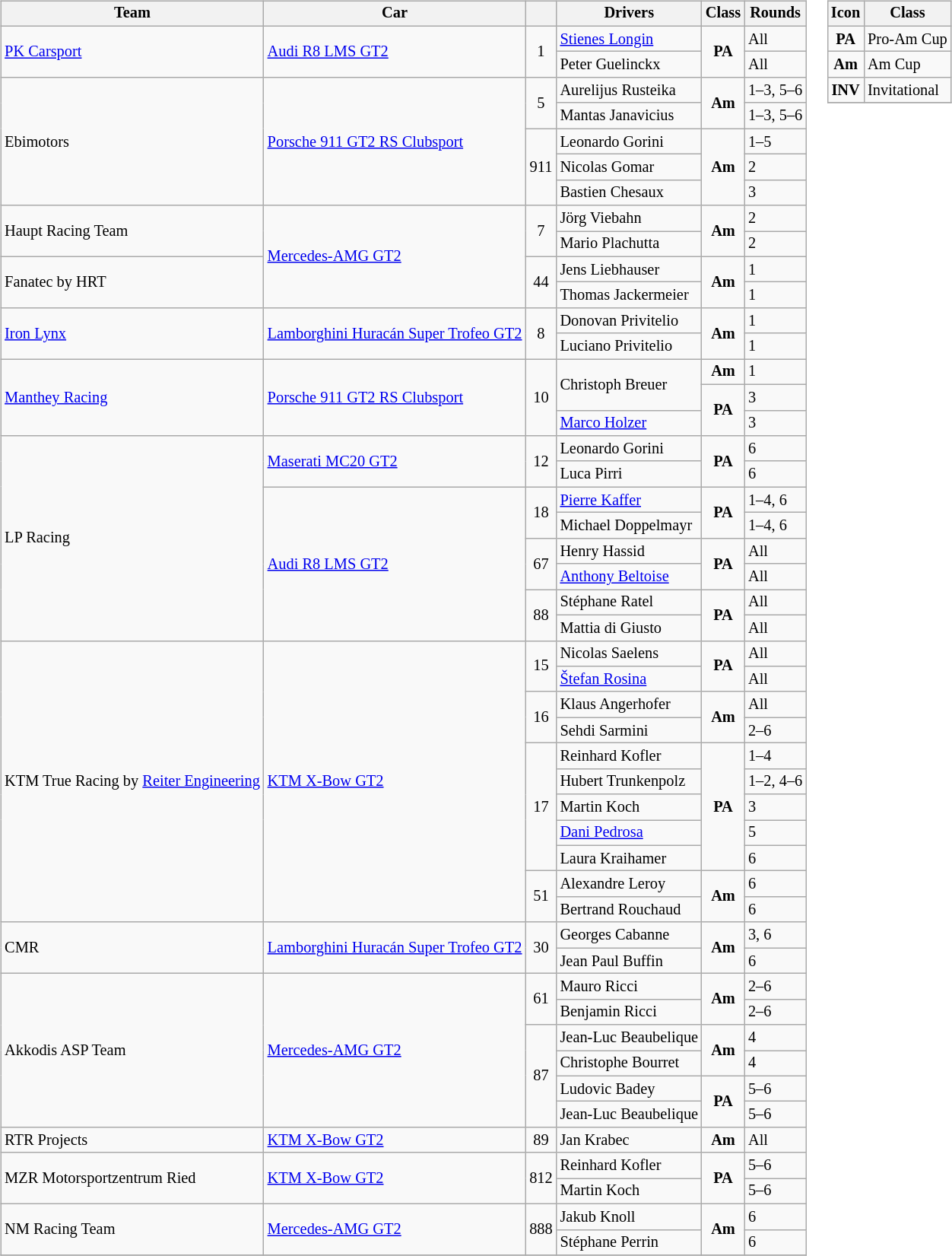<table>
<tr>
<td><br><table class="wikitable" style="font-size: 85%;">
<tr>
<th>Team</th>
<th>Car</th>
<th></th>
<th>Drivers</th>
<th>Class</th>
<th>Rounds</th>
</tr>
<tr>
<td rowspan="2"> <a href='#'>PK Carsport</a></td>
<td rowspan="2"><a href='#'>Audi R8 LMS GT2</a></td>
<td rowspan="2" align="center">1</td>
<td> <a href='#'>Stienes Longin</a></td>
<td rowspan="2" align="center"><strong><span>PA</span></strong></td>
<td>All</td>
</tr>
<tr>
<td> Peter Guelinckx</td>
<td>All</td>
</tr>
<tr>
<td rowspan="5"> Ebimotors</td>
<td rowspan="5"><a href='#'>Porsche 911 GT2 RS Clubsport</a></td>
<td rowspan="2" align="center">5</td>
<td> Aurelijus Rusteika</td>
<td rowspan="2" align="center"><strong><span>Am</span></strong></td>
<td>1–3, 5–6</td>
</tr>
<tr>
<td> Mantas Janavicius</td>
<td>1–3, 5–6</td>
</tr>
<tr>
<td rowspan="3" align="center">911</td>
<td> Leonardo Gorini</td>
<td rowspan="3" align="center"><strong><span>Am</span></strong></td>
<td>1–5</td>
</tr>
<tr>
<td> Nicolas Gomar</td>
<td>2</td>
</tr>
<tr>
<td> Bastien Chesaux</td>
<td>3</td>
</tr>
<tr>
<td rowspan="2"> Haupt Racing Team</td>
<td rowspan="4"><a href='#'>Mercedes-AMG GT2</a></td>
<td align="center" rowspan="2">7</td>
<td> Jörg Viebahn</td>
<td rowspan="2"align="center"><strong><span>Am</span></strong></td>
<td>2</td>
</tr>
<tr>
<td> Mario Plachutta</td>
<td>2</td>
</tr>
<tr>
<td rowspan="2"> Fanatec by HRT</td>
<td rowspan="2" align="center">44</td>
<td> Jens Liebhauser</td>
<td rowspan="2" align="center"><strong><span>Am</span></strong></td>
<td>1</td>
</tr>
<tr>
<td> Thomas Jackermeier</td>
<td>1</td>
</tr>
<tr>
<td rowspan="2"> <a href='#'>Iron Lynx</a></td>
<td rowspan="2"><a href='#'>Lamborghini Huracán Super Trofeo GT2</a></td>
<td rowspan="2" align="center">8</td>
<td> Donovan Privitelio</td>
<td rowspan="2" align="center"><strong><span>Am</span></strong></td>
<td>1</td>
</tr>
<tr>
<td> Luciano Privitelio</td>
<td>1</td>
</tr>
<tr>
<td rowspan="3"> <a href='#'>Manthey Racing</a></td>
<td rowspan="3"><a href='#'>Porsche 911 GT2 RS Clubsport</a></td>
<td rowspan="3" align="center">10</td>
<td rowspan="2"> Christoph Breuer</td>
<td align="center"><strong><span>Am</span></strong></td>
<td>1</td>
</tr>
<tr>
<td rowspan="2" align="center"><strong><span>PA</span></strong></td>
<td>3</td>
</tr>
<tr>
<td> <a href='#'>Marco Holzer</a></td>
<td>3</td>
</tr>
<tr>
<td rowspan="8"> LP Racing</td>
<td rowspan="2"><a href='#'>Maserati MC20 GT2</a></td>
<td rowspan="2" align="center">12</td>
<td> Leonardo Gorini</td>
<td rowspan="2" align="center"><strong><span>PA</span></strong></td>
<td>6</td>
</tr>
<tr>
<td> Luca Pirri</td>
<td>6</td>
</tr>
<tr>
<td rowspan="6"><a href='#'>Audi R8 LMS GT2</a></td>
<td rowspan="2" align="center">18</td>
<td> <a href='#'>Pierre Kaffer</a></td>
<td rowspan="2" align="center"><strong><span>PA</span></strong></td>
<td>1–4, 6</td>
</tr>
<tr>
<td> Michael Doppelmayr</td>
<td>1–4, 6</td>
</tr>
<tr>
<td rowspan="2" align="center">67</td>
<td> Henry Hassid</td>
<td rowspan="2" align="center"><strong><span>PA</span></strong></td>
<td>All</td>
</tr>
<tr>
<td> <a href='#'>Anthony Beltoise</a></td>
<td>All</td>
</tr>
<tr>
<td rowspan="2" align="center">88</td>
<td> Stéphane Ratel</td>
<td rowspan="2" align="center"><strong><span>PA</span></strong></td>
<td>All</td>
</tr>
<tr>
<td> Mattia di Giusto</td>
<td>All</td>
</tr>
<tr>
<td rowspan="11"> KTM True Racing by <a href='#'>Reiter Engineering</a></td>
<td rowspan="11"><a href='#'>KTM X-Bow GT2</a></td>
<td rowspan="2" align="center">15</td>
<td> Nicolas Saelens</td>
<td rowspan="2" align="center"><strong><span>PA</span></strong></td>
<td>All</td>
</tr>
<tr>
<td> <a href='#'>Štefan Rosina</a></td>
<td>All</td>
</tr>
<tr>
<td rowspan="2" align="center">16</td>
<td> Klaus Angerhofer</td>
<td rowspan="2" align="center"><strong><span>Am</span></strong></td>
<td>All</td>
</tr>
<tr>
<td> Sehdi Sarmini</td>
<td>2–6</td>
</tr>
<tr>
<td rowspan="5" align="center">17</td>
<td> Reinhard Kofler</td>
<td rowspan="5" align="center"><strong><span>PA</span></strong></td>
<td>1–4</td>
</tr>
<tr>
<td> Hubert Trunkenpolz</td>
<td>1–2, 4–6</td>
</tr>
<tr>
<td> Martin Koch</td>
<td>3</td>
</tr>
<tr>
<td> <a href='#'>Dani Pedrosa</a></td>
<td>5</td>
</tr>
<tr>
<td> Laura Kraihamer</td>
<td>6</td>
</tr>
<tr>
<td rowspan="2" align="center">51</td>
<td> Alexandre Leroy</td>
<td rowspan="2" align="center"><strong><span>Am</span></strong></td>
<td>6</td>
</tr>
<tr>
<td> Bertrand Rouchaud</td>
<td>6</td>
</tr>
<tr>
<td rowspan="2"> CMR</td>
<td rowspan="2"><a href='#'>Lamborghini Huracán Super Trofeo GT2</a></td>
<td rowspan="2" align="center">30</td>
<td> Georges Cabanne</td>
<td rowspan="2" align="center"><strong><span>Am</span></strong></td>
<td>3, 6</td>
</tr>
<tr>
<td> Jean Paul Buffin</td>
<td>6</td>
</tr>
<tr>
<td rowspan="6"> Akkodis ASP Team</td>
<td rowspan="6"><a href='#'>Mercedes-AMG GT2</a></td>
<td rowspan="2" align="center">61</td>
<td> Mauro Ricci</td>
<td rowspan="2" align="center"><strong><span>Am</span></strong></td>
<td>2–6</td>
</tr>
<tr>
<td> Benjamin Ricci</td>
<td>2–6</td>
</tr>
<tr>
<td rowspan="4" align="center">87</td>
<td> Jean-Luc Beaubelique</td>
<td rowspan="2" align="center"><strong><span>Am</span></strong></td>
<td>4</td>
</tr>
<tr>
<td> Christophe Bourret</td>
<td>4</td>
</tr>
<tr>
<td> Ludovic Badey</td>
<td rowspan="2" align="center"><strong><span>PA</span></strong></td>
<td>5–6</td>
</tr>
<tr>
<td> Jean-Luc Beaubelique</td>
<td>5–6</td>
</tr>
<tr>
<td> RTR Projects</td>
<td><a href='#'>KTM X-Bow GT2</a></td>
<td align="center">89</td>
<td> Jan Krabec</td>
<td align="center"><strong><span>Am</span></strong></td>
<td>All</td>
</tr>
<tr>
<td rowspan="2"> MZR Motorsportzentrum Ried</td>
<td rowspan="2"><a href='#'>KTM X-Bow GT2</a></td>
<td rowspan="2" align="center">812</td>
<td> Reinhard Kofler</td>
<td rowspan="2" align="center"><strong><span>PA</span></strong></td>
<td>5–6</td>
</tr>
<tr>
<td> Martin Koch</td>
<td>5–6</td>
</tr>
<tr>
<td rowspan="2"> NM Racing Team</td>
<td rowspan="2"><a href='#'>Mercedes-AMG GT2</a></td>
<td rowspan="2" align="center">888</td>
<td> Jakub Knoll</td>
<td rowspan="2" align="center"><strong><span>Am</span></strong></td>
<td>6</td>
</tr>
<tr>
<td> Stéphane Perrin</td>
<td>6</td>
</tr>
<tr>
</tr>
</table>
</td>
<td valign="top"><br><table class="wikitable" style="font-size: 85%;">
<tr>
<th>Icon</th>
<th>Class</th>
</tr>
<tr>
<td align="center"><strong><span>PA</span></strong></td>
<td>Pro-Am Cup</td>
</tr>
<tr>
<td align="center"><strong><span>Am</span></strong></td>
<td>Am Cup</td>
</tr>
<tr>
<td align="center"><strong><span>INV</span></strong></td>
<td>Invitational</td>
</tr>
<tr>
</tr>
</table>
</td>
</tr>
</table>
